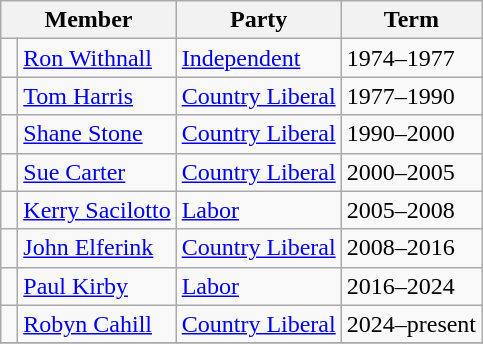<table class="wikitable">
<tr>
<th colspan=2>Member</th>
<th>Party</th>
<th>Term</th>
</tr>
<tr>
<td> </td>
<td><a href='#'>Ron Withnall</a></td>
<td><a href='#'>Independent</a></td>
<td>1974–1977</td>
</tr>
<tr>
<td> </td>
<td><a href='#'>Tom Harris</a></td>
<td><a href='#'>Country Liberal</a></td>
<td>1977–1990</td>
</tr>
<tr>
<td> </td>
<td><a href='#'>Shane Stone</a></td>
<td><a href='#'>Country Liberal</a></td>
<td>1990–2000</td>
</tr>
<tr>
<td> </td>
<td><a href='#'>Sue Carter</a></td>
<td><a href='#'>Country Liberal</a></td>
<td>2000–2005</td>
</tr>
<tr>
<td> </td>
<td><a href='#'>Kerry Sacilotto</a></td>
<td><a href='#'>Labor</a></td>
<td>2005–2008</td>
</tr>
<tr>
<td> </td>
<td><a href='#'>John Elferink</a></td>
<td><a href='#'>Country Liberal</a></td>
<td>2008–2016</td>
</tr>
<tr>
<td> </td>
<td><a href='#'>Paul Kirby</a></td>
<td><a href='#'>Labor</a></td>
<td>2016–2024</td>
</tr>
<tr>
<td> </td>
<td><a href='#'>Robyn Cahill</a></td>
<td><a href='#'>Country Liberal</a></td>
<td>2024–present</td>
</tr>
<tr>
</tr>
</table>
